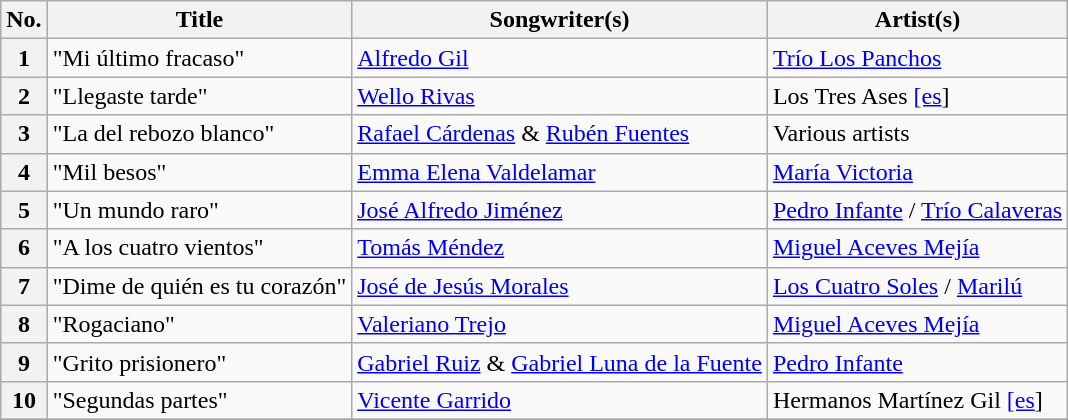<table class="wikitable sortable" style="text-align: left">
<tr>
<th scope="col">No.</th>
<th scope="col">Title</th>
<th scope="col">Songwriter(s)</th>
<th scope="col">Artist(s)</th>
</tr>
<tr>
<th scope="row">1</th>
<td>"Mi último fracaso"</td>
<td><a href='#'>Alfredo Gil</a></td>
<td><a href='#'>Trío Los Panchos</a></td>
</tr>
<tr>
<th scope="row">2</th>
<td>"Llegaste tarde"</td>
<td><a href='#'>Wello Rivas</a></td>
<td>Los Tres Ases <a href='#'>[es</a>]</td>
</tr>
<tr>
<th scope="row">3</th>
<td>"La del rebozo blanco"</td>
<td><a href='#'>Rafael Cárdenas</a> & <a href='#'>Rubén Fuentes</a></td>
<td>Various artists</td>
</tr>
<tr>
<th scope="row">4</th>
<td>"Mil besos"</td>
<td><a href='#'>Emma Elena Valdelamar</a></td>
<td><a href='#'>María Victoria</a></td>
</tr>
<tr>
<th scope="row">5</th>
<td>"Un mundo raro"</td>
<td><a href='#'>José Alfredo Jiménez</a></td>
<td><a href='#'>Pedro Infante</a> / <a href='#'>Trío Calaveras</a></td>
</tr>
<tr>
<th scope="row">6</th>
<td>"A los cuatro vientos"</td>
<td><a href='#'>Tomás Méndez</a></td>
<td><a href='#'>Miguel Aceves Mejía</a></td>
</tr>
<tr>
<th scope="row">7</th>
<td>"Dime de quién es tu corazón"</td>
<td><a href='#'>José de Jesús Morales</a></td>
<td><a href='#'>Los Cuatro Soles</a> / <a href='#'>Marilú</a></td>
</tr>
<tr>
<th scope="row">8</th>
<td>"Rogaciano"</td>
<td><a href='#'>Valeriano Trejo</a></td>
<td><a href='#'>Miguel Aceves Mejía</a></td>
</tr>
<tr>
<th scope="row">9</th>
<td>"Grito prisionero"</td>
<td><a href='#'>Gabriel Ruiz</a> & <a href='#'>Gabriel Luna de la Fuente</a></td>
<td><a href='#'>Pedro Infante</a></td>
</tr>
<tr>
<th scope="row">10</th>
<td>"Segundas partes"</td>
<td><a href='#'>Vicente Garrido</a></td>
<td>Hermanos Martínez Gil <a href='#'>[es</a>]</td>
</tr>
<tr>
</tr>
</table>
